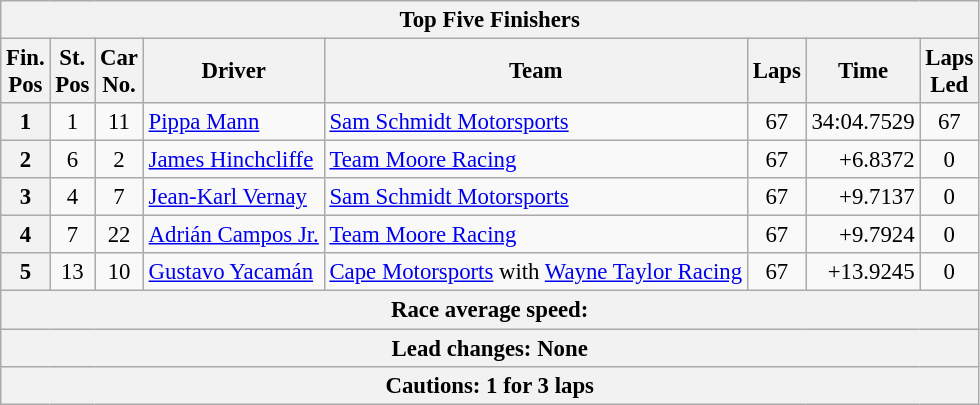<table class="wikitable" style="font-size:95%;">
<tr>
<th colspan=9>Top Five Finishers</th>
</tr>
<tr>
<th>Fin.<br>Pos</th>
<th>St.<br>Pos</th>
<th>Car<br>No.</th>
<th>Driver</th>
<th>Team</th>
<th>Laps</th>
<th>Time</th>
<th>Laps<br>Led</th>
</tr>
<tr>
<th>1</th>
<td align=center>1</td>
<td align=center>11</td>
<td> <a href='#'>Pippa Mann</a></td>
<td><a href='#'>Sam Schmidt Motorsports</a></td>
<td align=center>67</td>
<td align=right>34:04.7529</td>
<td align=center>67</td>
</tr>
<tr>
<th>2</th>
<td align=center>6</td>
<td align=center>2</td>
<td> <a href='#'>James Hinchcliffe</a></td>
<td><a href='#'>Team Moore Racing</a></td>
<td align=center>67</td>
<td align=right>+6.8372</td>
<td align=center>0</td>
</tr>
<tr>
<th>3</th>
<td align=center>4</td>
<td align=center>7</td>
<td> <a href='#'>Jean-Karl Vernay</a></td>
<td><a href='#'>Sam Schmidt Motorsports</a></td>
<td align=center>67</td>
<td align=right>+9.7137</td>
<td align=center>0</td>
</tr>
<tr>
<th>4</th>
<td align=center>7</td>
<td align=center>22</td>
<td> <a href='#'>Adrián Campos Jr.</a></td>
<td><a href='#'>Team Moore Racing</a></td>
<td align=center>67</td>
<td align=right>+9.7924</td>
<td align=center>0</td>
</tr>
<tr>
<th>5</th>
<td align=center>13</td>
<td align=center>10</td>
<td> <a href='#'>Gustavo Yacamán</a></td>
<td><a href='#'>Cape Motorsports</a> with <a href='#'>Wayne Taylor Racing</a></td>
<td align=center>67</td>
<td align=right>+13.9245</td>
<td align=center>0</td>
</tr>
<tr>
<th colspan=9>Race average speed: </th>
</tr>
<tr>
<th colspan=9>Lead changes: None</th>
</tr>
<tr>
<th colspan=9>Cautions: 1 for 3 laps</th>
</tr>
</table>
